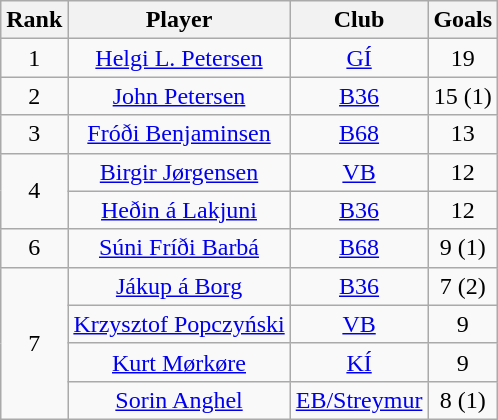<table class="wikitable" style="text-align: center;">
<tr>
<th>Rank</th>
<th>Player</th>
<th>Club</th>
<th>Goals</th>
</tr>
<tr>
<td>1</td>
<td> <a href='#'>Helgi L. Petersen</a></td>
<td><a href='#'>GÍ</a></td>
<td>19</td>
</tr>
<tr>
<td>2</td>
<td> <a href='#'>John Petersen</a></td>
<td><a href='#'>B36</a></td>
<td>15 (1)</td>
</tr>
<tr>
<td>3</td>
<td> <a href='#'>Fróði Benjaminsen</a></td>
<td><a href='#'>B68</a></td>
<td>13</td>
</tr>
<tr>
<td rowspan=2>4</td>
<td> <a href='#'>Birgir Jørgensen</a></td>
<td><a href='#'>VB</a></td>
<td>12</td>
</tr>
<tr>
<td> <a href='#'>Heðin á Lakjuni</a></td>
<td><a href='#'>B36</a></td>
<td>12</td>
</tr>
<tr>
<td>6</td>
<td> <a href='#'>Súni Fríði Barbá</a></td>
<td><a href='#'>B68</a></td>
<td>9 (1)</td>
</tr>
<tr>
<td rowspan=4>7</td>
<td> <a href='#'>Jákup á Borg</a></td>
<td><a href='#'>B36</a></td>
<td>7 (2)</td>
</tr>
<tr>
<td> <a href='#'>Krzysztof Popczyński</a></td>
<td><a href='#'>VB</a></td>
<td>9</td>
</tr>
<tr>
<td> <a href='#'>Kurt Mørkøre</a></td>
<td><a href='#'>KÍ</a></td>
<td>9</td>
</tr>
<tr>
<td> <a href='#'>Sorin Anghel</a></td>
<td><a href='#'>EB/Streymur</a></td>
<td>8 (1)</td>
</tr>
</table>
